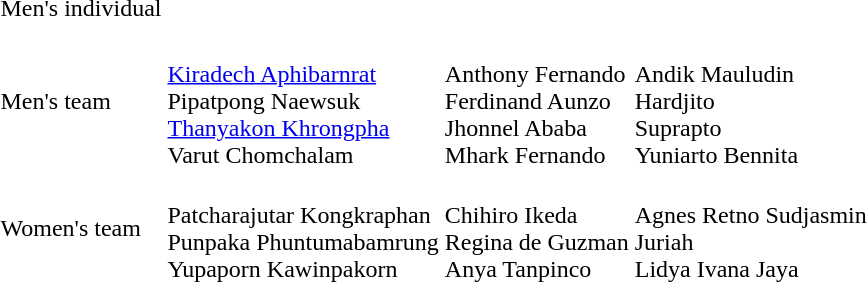<table>
<tr>
<td>Men's individual</td>
<td></td>
<td nowrap=true></td>
<td nowrap=true></td>
</tr>
<tr>
<td></td>
<td></td>
<td></td>
<td></td>
</tr>
<tr>
<td>Men's team</td>
<td><br><a href='#'>Kiradech Aphibarnrat</a><br>Pipatpong Naewsuk<br><a href='#'>Thanyakon Khrongpha</a><br>Varut Chomchalam</td>
<td><br>Anthony Fernando<br>Ferdinand Aunzo<br>Jhonnel Ababa<br>Mhark Fernando</td>
<td><br>Andik Mauludin<br>Hardjito<br>Suprapto<br>Yuniarto Bennita</td>
</tr>
<tr>
<td>Women's team</td>
<td nowrap=true><br>Patcharajutar Kongkraphan<br>Punpaka Phuntumabamrung<br>Yupaporn Kawinpakorn</td>
<td><br>Chihiro Ikeda<br>Regina de Guzman<br>Anya Tanpinco</td>
<td><br>Agnes Retno Sudjasmin<br>Juriah<br>Lidya Ivana Jaya</td>
</tr>
</table>
